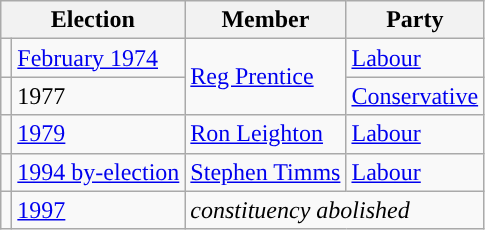<table class="wikitable">
<tr>
<th colspan="2">Election</th>
<th>Member</th>
<th>Party</th>
</tr>
<tr>
<td style="color:inherit;background-color: "></td>
<td><a href='#'>February 1974</a></td>
<td rowspan="2"><a href='#'>Reg Prentice</a></td>
<td><a href='#'>Labour</a></td>
</tr>
<tr>
<td style="color:inherit;background-color: "></td>
<td>1977</td>
<td><a href='#'>Conservative</a></td>
</tr>
<tr>
<td style="color:inherit;background-color: "></td>
<td><a href='#'>1979</a></td>
<td><a href='#'>Ron Leighton</a></td>
<td><a href='#'>Labour</a></td>
</tr>
<tr>
<td style="color:inherit;background-color: "></td>
<td><a href='#'>1994 by-election</a></td>
<td><a href='#'>Stephen Timms</a></td>
<td><a href='#'>Labour</a></td>
</tr>
<tr>
<td></td>
<td><a href='#'>1997</a></td>
<td colspan="2"><em>constituency abolished</em></td>
</tr>
</table>
